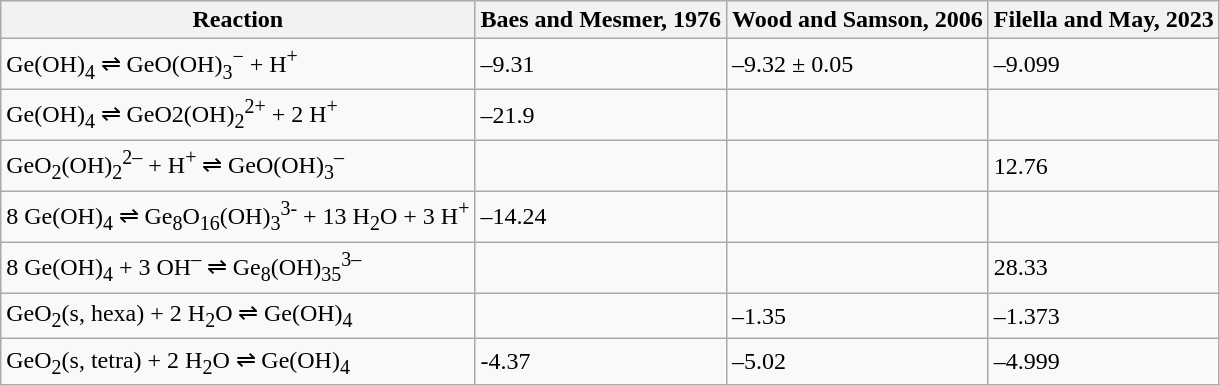<table class="wikitable">
<tr>
<th>Reaction</th>
<th>Baes and Mesmer, 1976</th>
<th>Wood and Samson, 2006</th>
<th>Filella and May, 2023</th>
</tr>
<tr>
<td>Ge(OH)<sub>4</sub> ⇌ GeO(OH)<sub>3</sub><sup>−</sup> + H<sup>+</sup></td>
<td>–9.31</td>
<td>–9.32 ± 0.05</td>
<td>–9.099</td>
</tr>
<tr>
<td>Ge(OH)<sub>4</sub> ⇌ GeO2(OH)<sub>2</sub><sup>2+</sup> + 2 H<sup>+</sup></td>
<td>–21.9</td>
<td></td>
<td></td>
</tr>
<tr>
<td>GeO<sub>2</sub>(OH)<sub>2</sub><sup>2–</sup> + H<sup>+</sup> ⇌ GeO(OH)<sub>3</sub><sup>–</sup></td>
<td></td>
<td></td>
<td>12.76</td>
</tr>
<tr>
<td>8 Ge(OH)<sub>4</sub> ⇌ Ge<sub>8</sub>O<sub>16</sub>(OH)<sub>3</sub><sup>3-</sup> + 13 H<sub>2</sub>O + 3 H<sup>+</sup></td>
<td>–14.24</td>
<td></td>
<td></td>
</tr>
<tr>
<td>8 Ge(OH)<sub>4</sub> + 3 OH<sup>–</sup> ⇌ Ge<sub>8</sub>(OH)<sub>35</sub><sup>3–</sup></td>
<td></td>
<td></td>
<td>28.33</td>
</tr>
<tr>
<td>GeO<sub>2</sub>(s, hexa) + 2 H<sub>2</sub>O ⇌ Ge(OH)<sub>4</sub></td>
<td></td>
<td>–1.35</td>
<td>–1.373</td>
</tr>
<tr>
<td>GeO<sub>2</sub>(s, tetra) + 2 H<sub>2</sub>O ⇌ Ge(OH)<sub>4</sub></td>
<td>-4.37</td>
<td>–5.02</td>
<td>–4.999</td>
</tr>
</table>
